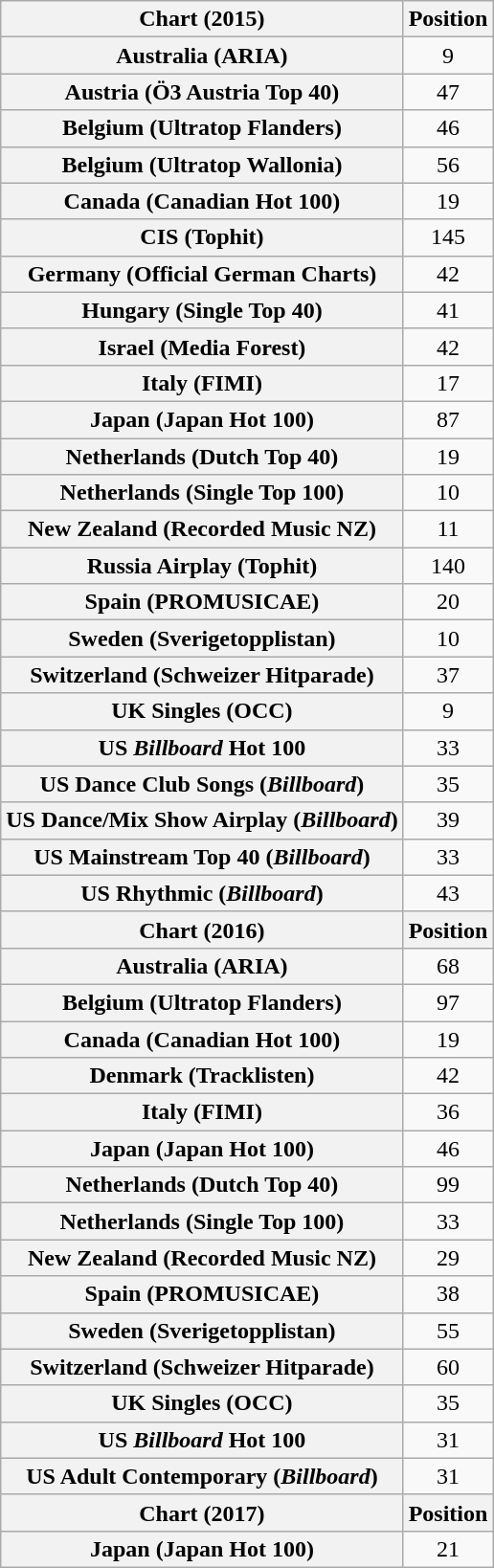<table class="wikitable plainrowheaders sortable" style="text-align:center">
<tr>
<th scope="col">Chart (2015)</th>
<th scope="col">Position</th>
</tr>
<tr>
<th scope="row">Australia (ARIA)</th>
<td>9</td>
</tr>
<tr>
<th scope="row">Austria (Ö3 Austria Top 40)</th>
<td>47</td>
</tr>
<tr>
<th scope="row">Belgium (Ultratop Flanders)</th>
<td>46</td>
</tr>
<tr>
<th scope="row">Belgium (Ultratop Wallonia)</th>
<td>56</td>
</tr>
<tr>
<th scope="row">Canada (Canadian Hot 100)</th>
<td>19</td>
</tr>
<tr>
<th scope="row">CIS (Tophit)</th>
<td style="text-align:center;">145</td>
</tr>
<tr>
<th scope="row">Germany (Official German Charts)</th>
<td>42</td>
</tr>
<tr>
<th scope="row">Hungary (Single Top 40)</th>
<td>41</td>
</tr>
<tr>
<th scope="row">Israel (Media Forest)</th>
<td>42</td>
</tr>
<tr>
<th scope="row">Italy (FIMI)</th>
<td>17</td>
</tr>
<tr>
<th scope="row">Japan (Japan Hot 100)</th>
<td>87</td>
</tr>
<tr>
<th scope="row">Netherlands (Dutch Top 40)</th>
<td>19</td>
</tr>
<tr>
<th scope="row">Netherlands (Single Top 100)</th>
<td>10</td>
</tr>
<tr>
<th scope="row">New Zealand (Recorded Music NZ)</th>
<td>11</td>
</tr>
<tr>
<th scope="row">Russia Airplay (Tophit)</th>
<td style="text-align:center;">140</td>
</tr>
<tr>
<th scope="row">Spain (PROMUSICAE)</th>
<td>20</td>
</tr>
<tr>
<th scope="row">Sweden (Sverigetopplistan)</th>
<td>10</td>
</tr>
<tr>
<th scope="row">Switzerland (Schweizer Hitparade)</th>
<td>37</td>
</tr>
<tr>
<th scope="row">UK Singles (OCC)</th>
<td>9</td>
</tr>
<tr>
<th scope="row">US <em>Billboard</em> Hot 100</th>
<td>33</td>
</tr>
<tr>
<th scope="row">US Dance Club Songs (<em>Billboard</em>)</th>
<td>35</td>
</tr>
<tr>
<th scope="row">US Dance/Mix Show Airplay (<em>Billboard</em>)</th>
<td>39</td>
</tr>
<tr>
<th scope="row">US Mainstream Top 40 (<em>Billboard</em>)</th>
<td>33</td>
</tr>
<tr>
<th scope="row">US Rhythmic (<em>Billboard</em>)</th>
<td>43</td>
</tr>
<tr>
<th>Chart (2016)</th>
<th>Position</th>
</tr>
<tr>
<th scope="row">Australia (ARIA)</th>
<td>68</td>
</tr>
<tr>
<th scope="row">Belgium (Ultratop Flanders)</th>
<td>97</td>
</tr>
<tr>
<th scope="row">Canada (Canadian Hot 100)</th>
<td>19</td>
</tr>
<tr>
<th scope="row">Denmark (Tracklisten)</th>
<td>42</td>
</tr>
<tr>
<th scope="row">Italy (FIMI)</th>
<td>36</td>
</tr>
<tr>
<th scope="row">Japan (Japan Hot 100)</th>
<td>46</td>
</tr>
<tr>
<th scope="row">Netherlands (Dutch Top 40)</th>
<td>99</td>
</tr>
<tr>
<th scope="row">Netherlands (Single Top 100)</th>
<td>33</td>
</tr>
<tr>
<th scope="row">New Zealand (Recorded Music NZ)</th>
<td>29</td>
</tr>
<tr>
<th scope="row">Spain (PROMUSICAE)</th>
<td>38</td>
</tr>
<tr>
<th scope="row">Sweden (Sverigetopplistan)</th>
<td>55</td>
</tr>
<tr>
<th scope="row">Switzerland (Schweizer Hitparade)</th>
<td>60</td>
</tr>
<tr>
<th scope="row">UK Singles (OCC)</th>
<td>35</td>
</tr>
<tr>
<th scope="row">US <em>Billboard</em> Hot 100</th>
<td>31</td>
</tr>
<tr>
<th scope="row">US Adult Contemporary (<em>Billboard</em>)</th>
<td>31</td>
</tr>
<tr>
<th>Chart (2017)</th>
<th>Position</th>
</tr>
<tr>
<th scope="row">Japan (Japan Hot 100)</th>
<td>21</td>
</tr>
</table>
